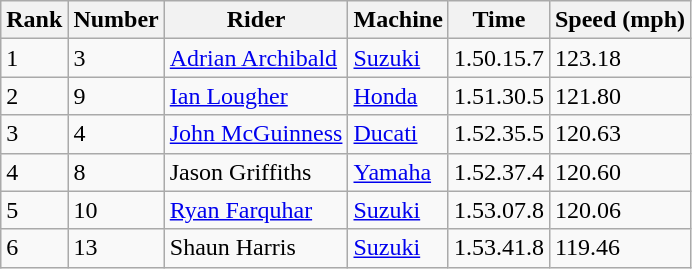<table class="wikitable">
<tr>
<th>Rank</th>
<th>Number</th>
<th>Rider</th>
<th>Machine</th>
<th>Time</th>
<th>Speed (mph)</th>
</tr>
<tr>
<td>1</td>
<td>3</td>
<td> <a href='#'>Adrian Archibald</a></td>
<td><a href='#'>Suzuki</a></td>
<td>1.50.15.7</td>
<td>123.18</td>
</tr>
<tr>
<td>2</td>
<td>9</td>
<td> <a href='#'>Ian Lougher</a></td>
<td><a href='#'>Honda</a></td>
<td>1.51.30.5</td>
<td>121.80</td>
</tr>
<tr>
<td>3</td>
<td>4</td>
<td> <a href='#'>John McGuinness</a></td>
<td><a href='#'>Ducati</a></td>
<td>1.52.35.5</td>
<td>120.63</td>
</tr>
<tr>
<td>4</td>
<td>8</td>
<td> Jason Griffiths</td>
<td><a href='#'>Yamaha</a></td>
<td>1.52.37.4</td>
<td>120.60</td>
</tr>
<tr>
<td>5</td>
<td>10</td>
<td> <a href='#'>Ryan Farquhar</a></td>
<td><a href='#'>Suzuki</a></td>
<td>1.53.07.8</td>
<td>120.06</td>
</tr>
<tr>
<td>6</td>
<td>13</td>
<td> Shaun Harris</td>
<td><a href='#'>Suzuki</a></td>
<td>1.53.41.8</td>
<td>119.46</td>
</tr>
</table>
